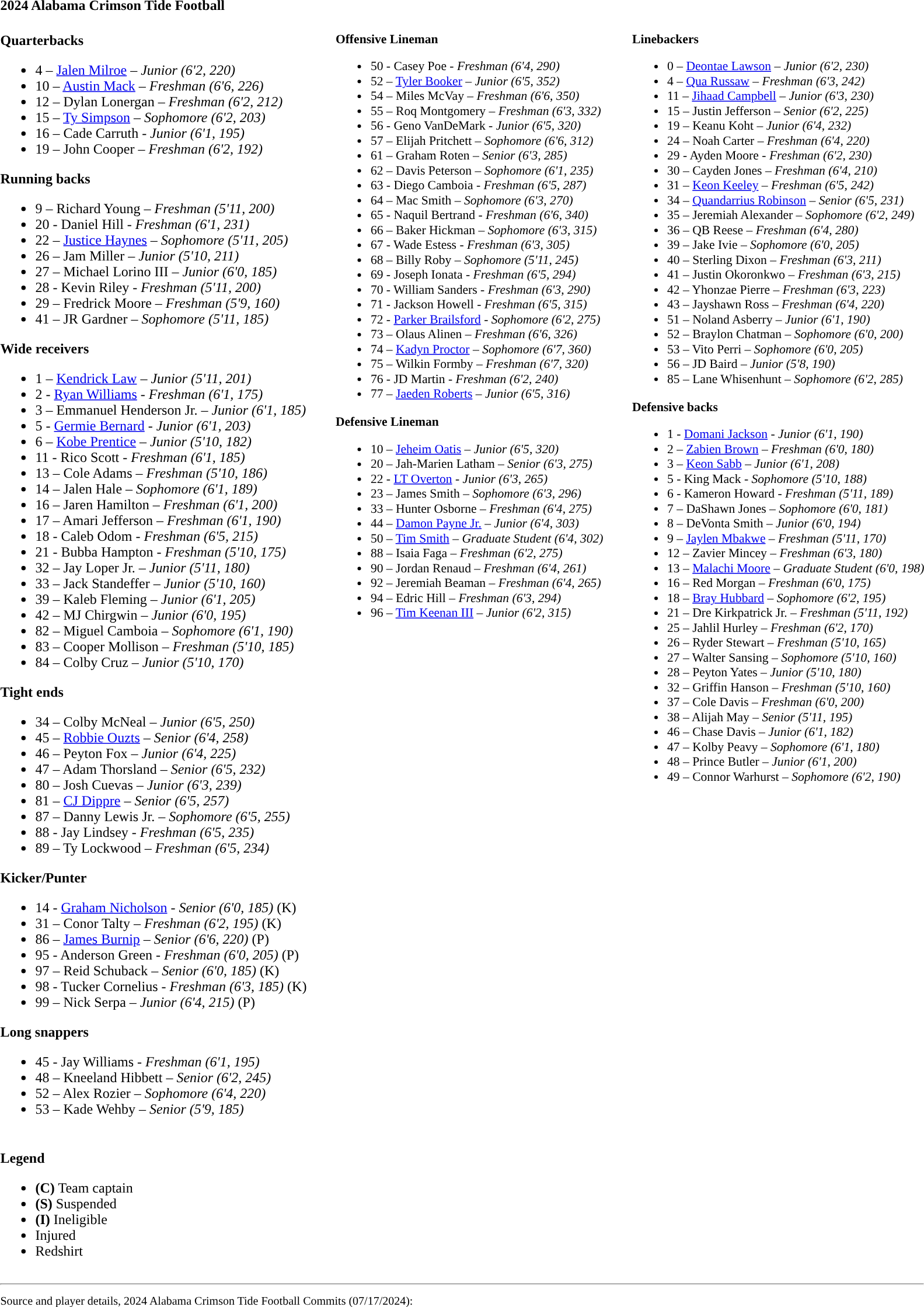<table class="toccolours" style="text-align: left;">
<tr>
<td colspan=11><strong>2024 Alabama Crimson Tide Football</strong></td>
</tr>
<tr>
<td valign="top"><br><strong>Quarterbacks</strong><ul><li>4 – <a href='#'>Jalen Milroe</a> – <em> Junior (6'2, 220)</em></li><li>10 – <a href='#'>Austin Mack</a> – <em> Freshman (6'6, 226)</em></li><li>12 – Dylan Lonergan – <em> Freshman (6'2, 212)</em></li><li>15 – <a href='#'>Ty Simpson</a> – <em> Sophomore (6'2, 203)</em></li><li>16 – Cade Carruth - <em>Junior (6'1, 195)</em></li><li>19 – John Cooper – <em>Freshman (6'2, 192)</em></li></ul><strong>Running backs</strong><ul><li>9 – Richard Young – <em> Freshman (5'11, 200)</em></li><li>20 - Daniel Hill - <em>Freshman (6'1, 231)</em></li><li>22 – <a href='#'>Justice Haynes</a> – <em>Sophomore (5'11, 205)</em></li><li>26 – Jam Miller – <em>Junior (5'10, 211)</em></li><li>27 – Michael Lorino III – <em>Junior (6'0, 185)</em></li><li>28 - Kevin Riley - <em>Freshman (5'11, 200)</em></li><li>29 – Fredrick Moore – <em>Freshman (5'9, 160)</em></li><li>41 – JR Gardner – <em>Sophomore (5'11, 185)</em></li></ul><strong>Wide receivers</strong><ul><li>1 – <a href='#'>Kendrick Law</a> – <em>Junior (5'11, 201)</em></li><li>2 - <a href='#'>Ryan Williams</a> - <em>Freshman (6'1, 175)</em></li><li>3 – Emmanuel Henderson Jr. – <em>Junior (6'1, 185)</em></li><li>5 - <a href='#'>Germie Bernard</a> - <em>Junior (6'1, 203)</em></li><li>6 – <a href='#'>Kobe Prentice</a> – <em>Junior (5'10, 182)</em></li><li>11 - Rico Scott - <em>Freshman (6'1, 185)</em></li><li>13 – Cole Adams – <em> Freshman (5'10, 186)</em></li><li>14 – Jalen Hale – <em>Sophomore (6'1, 189)</em></li><li>16 – Jaren Hamilton – <em> Freshman (6'1, 200)</em></li><li>17 – Amari Jefferson – <em>Freshman (6'1, 190)</em></li><li>18 - Caleb Odom - <em>Freshman (6'5, 215)</em></li><li>21 - Bubba Hampton - <em>Freshman (5'10, 175)</em></li><li>32 – Jay Loper Jr. – <em>Junior (5'11, 180)</em></li><li>33 – Jack Standeffer – <em>Junior (5'10, 160)</em></li><li>39 – Kaleb Fleming – <em>Junior (6'1, 205)</em></li><li>42 – MJ Chirgwin – <em>Junior (6'0, 195)</em></li><li>82 – Miguel Camboia – <em>Sophomore (6'1, 190)</em></li><li>83 – Cooper Mollison – <em>Freshman (5'10, 185)</em></li><li>84 – Colby Cruz – <em>Junior (5'10, 170)</em></li></ul><strong>Tight ends</strong><ul><li>34 – Colby McNeal – <em> Junior (6'5, 250)</em></li><li>45 – <a href='#'>Robbie Ouzts</a> – <em>Senior (6'4, 258)</em></li><li>46 – Peyton Fox – <em>Junior (6'4, 225)</em></li><li>47 – Adam Thorsland – <em>Senior (6'5, 232)</em></li><li>80 – Josh Cuevas – <em> Junior (6'3, 239)</em></li><li>81 – <a href='#'>CJ Dippre</a> – <em>Senior (6'5, 257)</em></li><li>87 – Danny Lewis Jr. – <em> Sophomore (6'5, 255)</em></li><li>88 - Jay Lindsey - <em>Freshman (6'5, 235)</em></li><li>89 – Ty Lockwood – <em> Freshman (6'5, 234)</em></li></ul><strong>Kicker/Punter</strong><ul><li>14 - <a href='#'>Graham Nicholson</a> - <em>Senior (6'0, 185)</em> (K)</li><li>31 – Conor Talty – <em> Freshman (6'2, 195)</em> (K)</li><li>86 – <a href='#'>James Burnip</a> – <em> Senior (6'6, 220)</em> (P)</li><li>95 - Anderson Green - <em>Freshman (6'0, 205)</em> (P)</li><li>97 – Reid Schuback – <em>Senior (6'0, 185)</em> (K)</li><li>98 - Tucker Cornelius - <em>Freshman (6'3, 185)</em> (K)</li><li>99 – Nick Serpa – <em>Junior (6'4, 215)</em> (P)</li></ul><strong>Long snappers</strong><ul><li>45 - Jay Williams - <em>Freshman (6'1, 195)</em></li><li>48 – Kneeland Hibbett – <em>Senior (6'2, 245)</em></li><li>52 – Alex Rozier – <em>Sophomore (6'4, 220)</em></li><li>53 – Kade Wehby – <em>Senior (5'9, 185)</em></li></ul></td>
<td width="25"> </td>
<td style="font-size:90%; vertical-align:top;"><br><strong>Offensive Lineman</strong><ul><li>50 - Casey Poe - <em>Freshman (6'4, 290)</em></li><li>52 – <a href='#'>Tyler Booker</a> – <em>Junior (6'5, 352)</em></li><li>54 – Miles McVay – <em> Freshman (6'6, 350)</em></li><li>55 – Roq Montgomery – <em> Freshman (6'3, 332)</em></li><li>56 - Geno VanDeMark - <em> Junior (6'5, 320)</em></li><li>57 – Elijah Pritchett – <em> Sophomore (6'6, 312)</em></li><li>61 – Graham Roten – <em>Senior (6'3, 285)</em></li><li>62 – Davis Peterson – <em>Sophomore (6'1, 235)</em></li><li>63 - Diego Camboia - <em>Freshman (6'5, 287)</em></li><li>64 – Mac Smith – <em>Sophomore (6'3, 270)</em></li><li>65 - Naquil Bertrand - <em> Freshman (6'6, 340)</em></li><li>66 – Baker Hickman – <em>Sophomore (6'3, 315)</em></li><li>67 - Wade Estess - <em>Freshman (6'3, 305)</em></li><li>68 – Billy Roby – <em>Sophomore (5'11, 245)</em></li><li>69 - Joseph Ionata - <em>Freshman (6'5, 294)</em></li><li>70 - William Sanders - <em>Freshman (6'3, 290)</em></li><li>71 - Jackson Howell - <em>Freshman (6'5, 315)</em></li><li>72 - <a href='#'>Parker Brailsford</a> - <em> Sophomore (6'2, 275)</em></li><li>73 – Olaus Alinen – <em> Freshman (6'6, 326)</em></li><li>74 – <a href='#'>Kadyn Proctor</a> – <em>Sophomore (6'7, 360)</em></li><li>75 – Wilkin Formby – <em> Freshman (6'7, 320)</em></li><li>76 - JD Martin - <em>Freshman (6'2, 240)</em></li><li>77 – <a href='#'>Jaeden Roberts</a> – <em> Junior (6'5, 316)</em></li></ul><strong>Defensive Lineman</strong><ul><li>10 – <a href='#'>Jeheim Oatis</a> – <em>Junior (6'5, 320)</em></li><li>20 – Jah-Marien Latham – <em> Senior (6'3, 275)</em></li><li>22 - <a href='#'>LT Overton</a> - <em>Junior (6'3, 265)</em></li><li>23 – James Smith – <em>Sophomore (6'3, 296)</em></li><li>33 – Hunter Osborne – <em> Freshman (6'4, 275)</em></li><li>44 – <a href='#'>Damon Payne Jr.</a> – <em> Junior (6'4, 303)</em></li><li>50 – <a href='#'>Tim Smith</a> – <em>Graduate Student (6'4, 302)</em></li><li>88 – Isaia Faga – <em>Freshman (6'2, 275)</em></li><li>90 – Jordan Renaud – <em> Freshman (6'4, 261)</em></li><li>92 – Jeremiah Beaman – <em>Freshman (6'4, 265)</em></li><li>94 – Edric Hill – <em> Freshman (6'3, 294)</em></li><li>96 – <a href='#'>Tim Keenan III</a> – <em> Junior (6'2, 315)</em></li></ul></td>
<td width="25"> </td>
<td style="font-size:90%; vertical-align:top;"><br><strong>Linebackers</strong><ul><li>0 – <a href='#'>Deontae Lawson</a> – <em> Junior (6'2, 230)</em></li><li>4 – <a href='#'>Qua Russaw</a> – <em>  Freshman (6'3, 242)</em></li><li>11 – <a href='#'>Jihaad Campbell</a> – <em>Junior (6'3, 230)</em></li><li>15 – Justin Jefferson – <em>Senior (6'2, 225)</em></li><li>19 – Keanu Koht – <em> Junior (6'4, 232)</em></li><li>24 – Noah Carter – <em>Freshman (6'4, 220)</em></li><li>29 - Ayden Moore - <em>Freshman (6'2, 230)</em></li><li>30 – Cayden Jones – <em>Freshman (6'4, 210)</em></li><li>31 – <a href='#'>Keon Keeley</a> – <em>  Freshman (6'5, 242)</em></li><li>34 – <a href='#'>Quandarrius Robinson</a> – <em> Senior (6'5, 231)</em></li><li>35 – Jeremiah Alexander – <em> Sophomore (6'2, 249)</em></li><li>36 – QB Reese – <em>Freshman (6'4, 280)</em></li><li>39 – Jake Ivie – <em>Sophomore (6'0, 205)</em></li><li>40 – Sterling Dixon – <em>Freshman (6'3, 211)</em></li><li>41 – Justin Okoronkwo – <em>Freshman (6'3, 215)</em></li><li>42 – Yhonzae Pierre – <em>  Freshman (6'3, 223)</em></li><li>43 – Jayshawn Ross – <em>Freshman (6'4, 220)</em></li><li>51 – Noland Asberry – <em>Junior (6'1, 190)</em></li><li>52 – Braylon Chatman – <em>Sophomore (6'0, 200)</em></li><li>53 – Vito Perri – <em> Sophomore (6'0, 205)</em></li><li>56 – JD Baird – <em>Junior (5'8, 190)</em></li><li>85 – Lane Whisenhunt – <em>Sophomore (6'2, 285)</em></li></ul><strong>Defensive backs</strong><ul><li>1 - <a href='#'>Domani Jackson</a> - <em> Junior (6'1, 190)</em></li><li>2 – <a href='#'>Zabien Brown</a> – <em>Freshman (6'0, 180)</em></li><li>3 – <a href='#'>Keon Sabb</a> – <em>Junior (6'1, 208)</em></li><li>5 - King Mack - <em>Sophomore (5'10, 188)</em></li><li>6 - Kameron Howard - <em>Freshman (5'11, 189)</em></li><li>7 – DaShawn Jones – <em> Sophomore (6'0, 181)</em></li><li>8 – DeVonta Smith – <em> Junior (6'0, 194)</em></li><li>9 – <a href='#'>Jaylen Mbakwe</a> – <em>Freshman (5'11, 170)</em></li><li>12 – Zavier Mincey – <em>Freshman (6'3, 180)</em></li><li>13 – <a href='#'>Malachi Moore</a> – <em>Graduate Student (6'0, 198)</em></li><li>16 – Red Morgan – <em>Freshman (6'0, 175)</em></li><li>18 – <a href='#'>Bray Hubbard</a> – <em>Sophomore (6'2, 195)</em></li><li>21 – Dre Kirkpatrick Jr. – <em>Freshman (5'11, 192)</em></li><li>25 – Jahlil Hurley – <em> Freshman (6'2, 170)</em></li><li>26 – Ryder Stewart – <em>Freshman (5'10, 165)</em></li><li>27 – Walter Sansing – <em>Sophomore (5'10, 160)</em></li><li>28 – Peyton Yates – <em>Junior (5'10, 180)</em></li><li>32 – Griffin Hanson – <em>Freshman (5'10, 160)</em></li><li>37 – Cole Davis – <em>Freshman (6'0, 200)</em></li><li>38 – Alijah May – <em>Senior (5'11, 195)</em></li><li>46 – Chase Davis – <em>Junior (6'1, 182)</em></li><li>47 – Kolby Peavy – <em>Sophomore (6'1, 180)</em></li><li>48 – Prince Butler – <em>Junior (6'1, 200)</em></li><li>49 – Connor Warhurst – <em>Sophomore (6'2, 190)</em></li></ul></td>
</tr>
<tr>
<td><br><strong>Legend</strong><ul><li><strong>(C)</strong> Team captain</li><li><strong>(S)</strong> Suspended</li><li><strong>(I)</strong> Ineligible</li><li> Injured</li><li> Redshirt</li></ul></td>
</tr>
<tr>
<td colspan="7"><hr><small>Source and player details, 2024 Alabama Crimson Tide Football Commits (07/17/2024):</small></td>
</tr>
</table>
